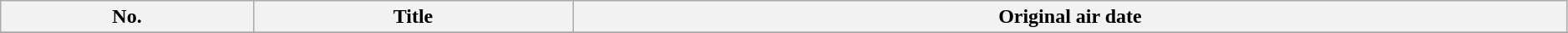<table class="wikitable plainrowheaders" style="width:99%;">
<tr>
<th>No.</th>
<th>Title</th>
<th>Original air date</th>
</tr>
<tr>
</tr>
</table>
